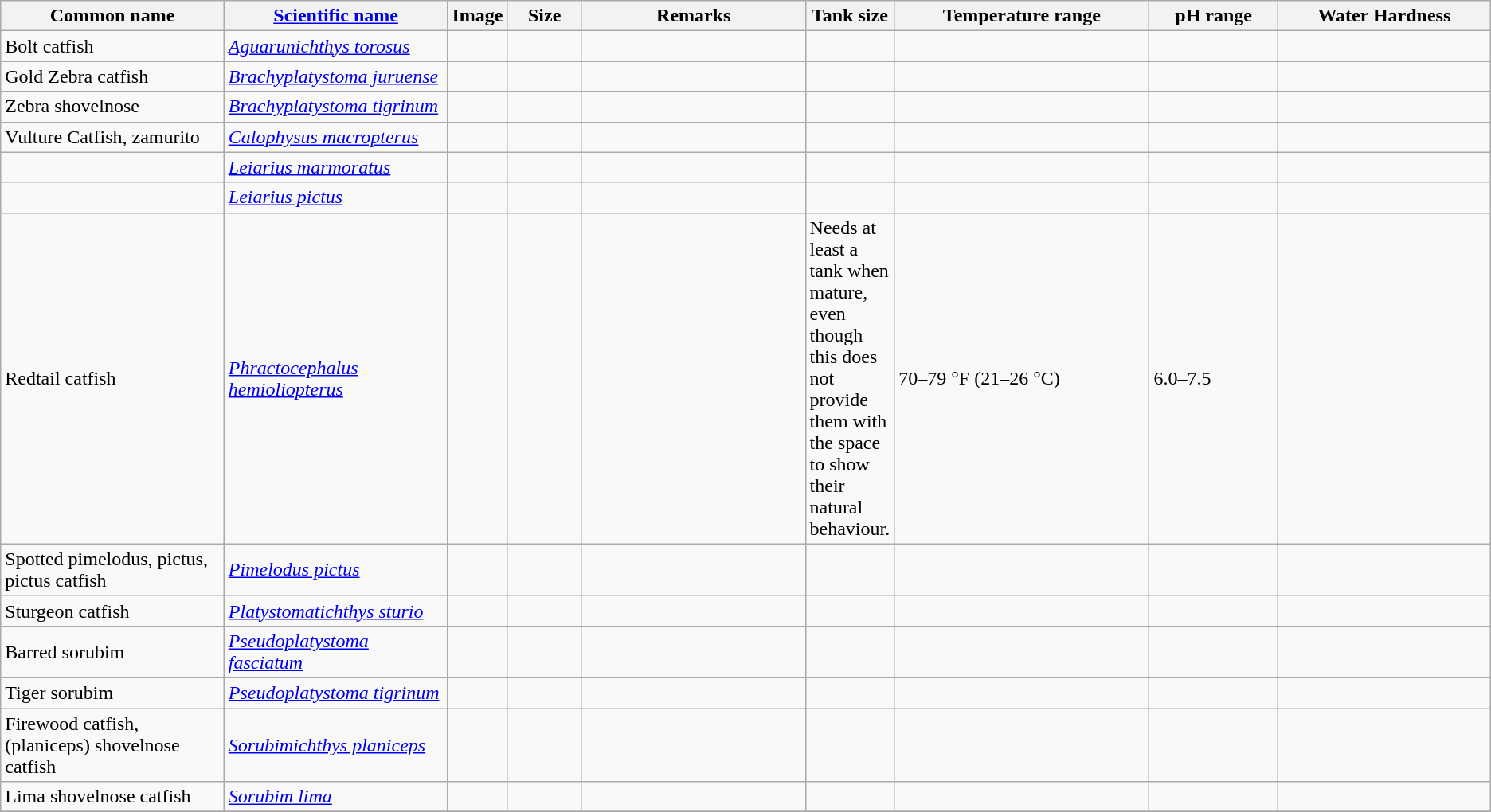<table class="wikitable sortable">
<tr>
<th width="15%">Common name</th>
<th width="15%"><a href='#'>Scientific name</a></th>
<th width="1%">Image</th>
<th width="5%">Size</th>
<th width="15%">Remarks</th>
<th width="1%">Tank size</th>
<th class="unsortable">Temperature range</th>
<th class="unsortable">pH range</th>
<th>Water Hardness</th>
</tr>
<tr>
<td>Bolt catfish</td>
<td><em><a href='#'>Aguarunichthys torosus</a></em></td>
<td></td>
<td align="center"></td>
<td></td>
<td></td>
<td></td>
<td></td>
<td></td>
</tr>
<tr>
<td>Gold Zebra catfish</td>
<td><em><a href='#'>Brachyplatystoma juruense</a></em></td>
<td></td>
<td align="center"></td>
<td></td>
<td></td>
<td></td>
<td></td>
<td></td>
</tr>
<tr>
<td>Zebra shovelnose</td>
<td><em><a href='#'>Brachyplatystoma tigrinum</a></em></td>
<td></td>
<td align="center"></td>
<td></td>
<td></td>
<td></td>
<td></td>
<td></td>
</tr>
<tr>
<td>Vulture Catfish, zamurito</td>
<td><em><a href='#'>Calophysus macropterus </a></em></td>
<td align="center"></td>
<td align="center"></td>
<td></td>
<td></td>
<td></td>
<td></td>
<td></td>
</tr>
<tr>
<td></td>
<td><em><a href='#'>Leiarius marmoratus</a></em></td>
<td align="center"></td>
<td align="center"></td>
<td></td>
<td></td>
<td></td>
<td></td>
<td></td>
</tr>
<tr>
<td></td>
<td><em><a href='#'>Leiarius pictus</a></em></td>
<td></td>
<td align="center"></td>
<td></td>
<td></td>
<td></td>
<td></td>
<td></td>
</tr>
<tr>
<td>Redtail catfish</td>
<td><em><a href='#'>Phractocephalus hemioliopterus</a></em></td>
<td align="center"></td>
<td align="center"></td>
<td></td>
<td>Needs at least a  tank when mature, even though this does not provide them with the space to show their natural behaviour.</td>
<td>70–79 °F (21–26 °C)</td>
<td>6.0–7.5</td>
<td></td>
</tr>
<tr>
<td>Spotted pimelodus, pictus, pictus catfish</td>
<td><em><a href='#'>Pimelodus pictus</a></em></td>
<td align="center"></td>
<td align="center"></td>
<td></td>
<td></td>
<td></td>
<td></td>
<td></td>
</tr>
<tr>
<td>Sturgeon catfish</td>
<td><em><a href='#'>Platystomatichthys sturio</a></em></td>
<td align="center"></td>
<td align="center"></td>
<td></td>
<td></td>
<td></td>
<td></td>
<td></td>
</tr>
<tr>
<td>Barred sorubim</td>
<td><em><a href='#'>Pseudoplatystoma fasciatum</a></em></td>
<td align="center"></td>
<td align="center"></td>
<td></td>
<td></td>
<td></td>
<td></td>
<td></td>
</tr>
<tr>
<td>Tiger sorubim</td>
<td><em><a href='#'>Pseudoplatystoma tigrinum</a></em></td>
<td align="center"></td>
<td align="center"></td>
<td></td>
<td></td>
<td></td>
<td></td>
<td></td>
</tr>
<tr>
<td>Firewood catfish, (planiceps) shovelnose catfish</td>
<td><em><a href='#'>Sorubimichthys planiceps</a></em></td>
<td align="center"></td>
<td align="center"></td>
<td></td>
<td></td>
<td></td>
<td></td>
<td></td>
</tr>
<tr>
<td>Lima shovelnose catfish</td>
<td><em><a href='#'>Sorubim lima</a></em></td>
<td></td>
<td align="center"></td>
<td></td>
<td></td>
<td></td>
<td></td>
<td></td>
</tr>
<tr>
</tr>
</table>
